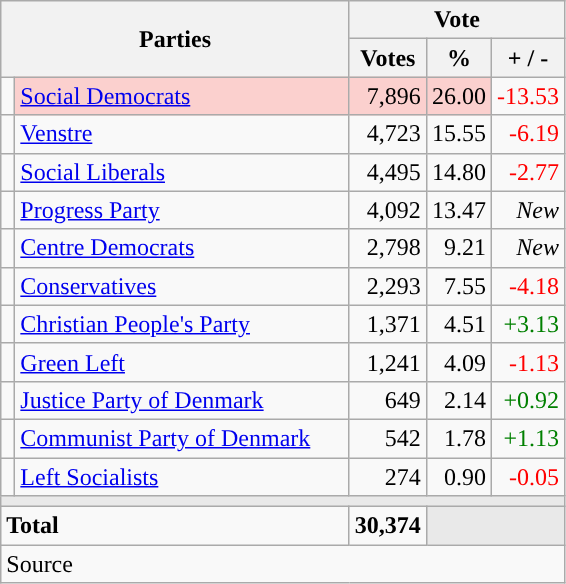<table class="wikitable" style="text-align:right;">
<tr>
<th style="text-align:centre;" rowspan="2" colspan="2" width="225">Parties</th>
<th colspan="3">Vote</th>
</tr>
<tr>
<th width="15">Votes</th>
<th width="15">%</th>
<th width="15">+ / -</th>
</tr>
<tr>
<td width="2" style="color:inherit;background:"></td>
<td bgcolor=#fbd0ce  align="left"><a href='#'>Social Democrats</a></td>
<td bgcolor=#fbd0ce>7,896</td>
<td bgcolor=#fbd0ce>26.00</td>
<td style=color:red;>-13.53</td>
</tr>
<tr>
<td width="2" style="color:inherit;background:"></td>
<td align="left"><a href='#'>Venstre</a></td>
<td>4,723</td>
<td>15.55</td>
<td style=color:red;>-6.19</td>
</tr>
<tr>
<td width="2" style="color:inherit;background:"></td>
<td align="left"><a href='#'>Social Liberals</a></td>
<td>4,495</td>
<td>14.80</td>
<td style=color:red;>-2.77</td>
</tr>
<tr>
<td width="2" style="color:inherit;background:"></td>
<td align="left"><a href='#'>Progress Party</a></td>
<td>4,092</td>
<td>13.47</td>
<td><em>New</em></td>
</tr>
<tr>
<td width="2" style="color:inherit;background:"></td>
<td align="left"><a href='#'>Centre Democrats</a></td>
<td>2,798</td>
<td>9.21</td>
<td><em>New</em></td>
</tr>
<tr>
<td width="2" style="color:inherit;background:"></td>
<td align="left"><a href='#'>Conservatives</a></td>
<td>2,293</td>
<td>7.55</td>
<td style=color:red;>-4.18</td>
</tr>
<tr>
<td width="2" style="color:inherit;background:"></td>
<td align="left"><a href='#'>Christian People's Party</a></td>
<td>1,371</td>
<td>4.51</td>
<td style=color:green;>+3.13</td>
</tr>
<tr>
<td width="2" style="color:inherit;background:"></td>
<td align="left"><a href='#'>Green Left</a></td>
<td>1,241</td>
<td>4.09</td>
<td style=color:red;>-1.13</td>
</tr>
<tr>
<td width="2" style="color:inherit;background:"></td>
<td align="left"><a href='#'>Justice Party of Denmark</a></td>
<td>649</td>
<td>2.14</td>
<td style=color:green;>+0.92</td>
</tr>
<tr>
<td width="2" style="color:inherit;background:"></td>
<td align="left"><a href='#'>Communist Party of Denmark</a></td>
<td>542</td>
<td>1.78</td>
<td style=color:green;>+1.13</td>
</tr>
<tr>
<td width="2" style="color:inherit;background:"></td>
<td align="left"><a href='#'>Left Socialists</a></td>
<td>274</td>
<td>0.90</td>
<td style=color:red;>-0.05</td>
</tr>
<tr>
<td colspan="7" bgcolor="#E9E9E9"></td>
</tr>
<tr>
<td align="left" colspan="2"><strong>Total</strong></td>
<td><strong>30,374</strong></td>
<td bgcolor="#E9E9E9" colspan="2"></td>
</tr>
<tr>
<td align="left" colspan="6">Source</td>
</tr>
</table>
